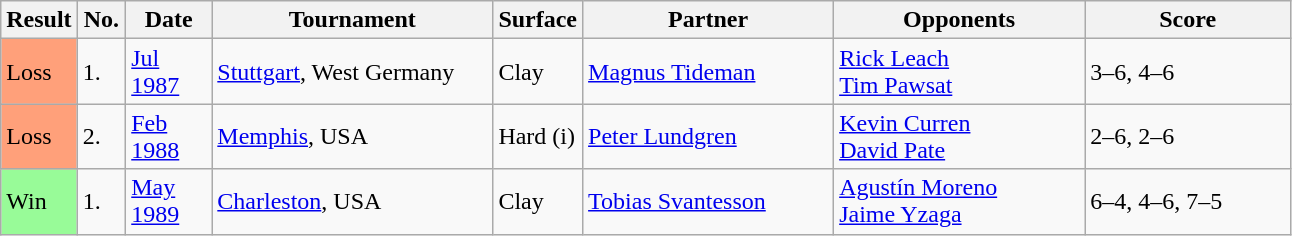<table class="sortable wikitable">
<tr>
<th style="width:40px">Result</th>
<th style="width:25px">No.</th>
<th style="width:50px">Date</th>
<th style="width:180px">Tournament</th>
<th style="width:50px">Surface</th>
<th style="width:160px">Partner</th>
<th style="width:160px">Opponents</th>
<th style="width:130px" class="unsortable">Score</th>
</tr>
<tr>
<td style="background:#ffa07a;">Loss</td>
<td>1.</td>
<td><a href='#'>Jul 1987</a></td>
<td><a href='#'>Stuttgart</a>, West Germany</td>
<td>Clay</td>
<td> <a href='#'>Magnus Tideman</a></td>
<td> <a href='#'>Rick Leach</a> <br>  <a href='#'>Tim Pawsat</a></td>
<td>3–6, 4–6</td>
</tr>
<tr>
<td style="background:#ffa07a;">Loss</td>
<td>2.</td>
<td><a href='#'>Feb 1988</a></td>
<td><a href='#'>Memphis</a>, USA</td>
<td>Hard (i)</td>
<td> <a href='#'>Peter Lundgren</a></td>
<td> <a href='#'>Kevin Curren</a> <br>  <a href='#'>David Pate</a></td>
<td>2–6, 2–6</td>
</tr>
<tr>
<td style="background:#98fb98;">Win</td>
<td>1.</td>
<td><a href='#'>May 1989</a></td>
<td><a href='#'>Charleston</a>, USA</td>
<td>Clay</td>
<td> <a href='#'>Tobias Svantesson</a></td>
<td> <a href='#'>Agustín Moreno</a> <br>  <a href='#'>Jaime Yzaga</a></td>
<td>6–4, 4–6, 7–5</td>
</tr>
</table>
